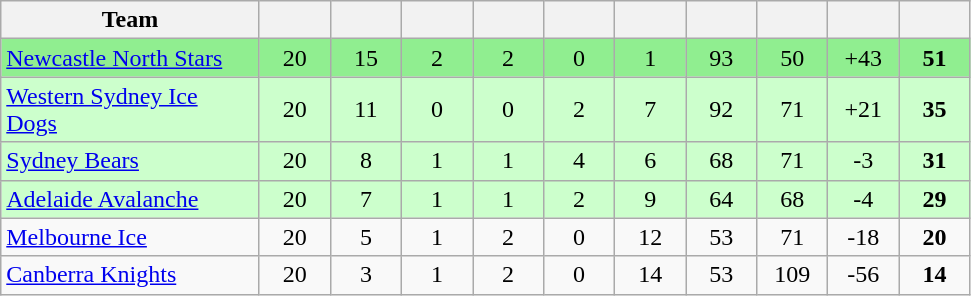<table class="wikitable" style="text-align:center;">
<tr>
<th width=165>Team</th>
<th width=40></th>
<th width=40></th>
<th width=40></th>
<th width=40></th>
<th width=40></th>
<th width=40></th>
<th width=40></th>
<th width=40></th>
<th width=40></th>
<th width=40></th>
</tr>
<tr style="background:#90EE90;">
<td style="text-align:left;"><a href='#'>Newcastle North Stars</a></td>
<td>20</td>
<td>15</td>
<td>2</td>
<td>2</td>
<td>0</td>
<td>1</td>
<td>93</td>
<td>50</td>
<td>+43</td>
<td><strong>51</strong></td>
</tr>
<tr style="background:#ccffcc;">
<td style="text-align:left;"><a href='#'>Western Sydney Ice Dogs</a></td>
<td>20</td>
<td>11</td>
<td>0</td>
<td>0</td>
<td>2</td>
<td>7</td>
<td>92</td>
<td>71</td>
<td>+21</td>
<td><strong>35</strong></td>
</tr>
<tr style="background:#ccffcc;">
<td style="text-align:left;"><a href='#'>Sydney Bears</a></td>
<td>20</td>
<td>8</td>
<td>1</td>
<td>1</td>
<td>4</td>
<td>6</td>
<td>68</td>
<td>71</td>
<td>-3</td>
<td><strong>31</strong></td>
</tr>
<tr style="background:#ccffcc;">
<td style="text-align:left;"><a href='#'>Adelaide Avalanche</a></td>
<td>20</td>
<td>7</td>
<td>1</td>
<td>1</td>
<td>2</td>
<td>9</td>
<td>64</td>
<td>68</td>
<td>-4</td>
<td><strong>29</strong></td>
</tr>
<tr>
<td style="text-align:left;"><a href='#'>Melbourne Ice</a></td>
<td>20</td>
<td>5</td>
<td>1</td>
<td>2</td>
<td>0</td>
<td>12</td>
<td>53</td>
<td>71</td>
<td>-18</td>
<td><strong>20</strong></td>
</tr>
<tr>
<td style="text-align:left;"><a href='#'>Canberra Knights</a></td>
<td>20</td>
<td>3</td>
<td>1</td>
<td>2</td>
<td>0</td>
<td>14</td>
<td>53</td>
<td>109</td>
<td>-56</td>
<td><strong>14</strong></td>
</tr>
</table>
